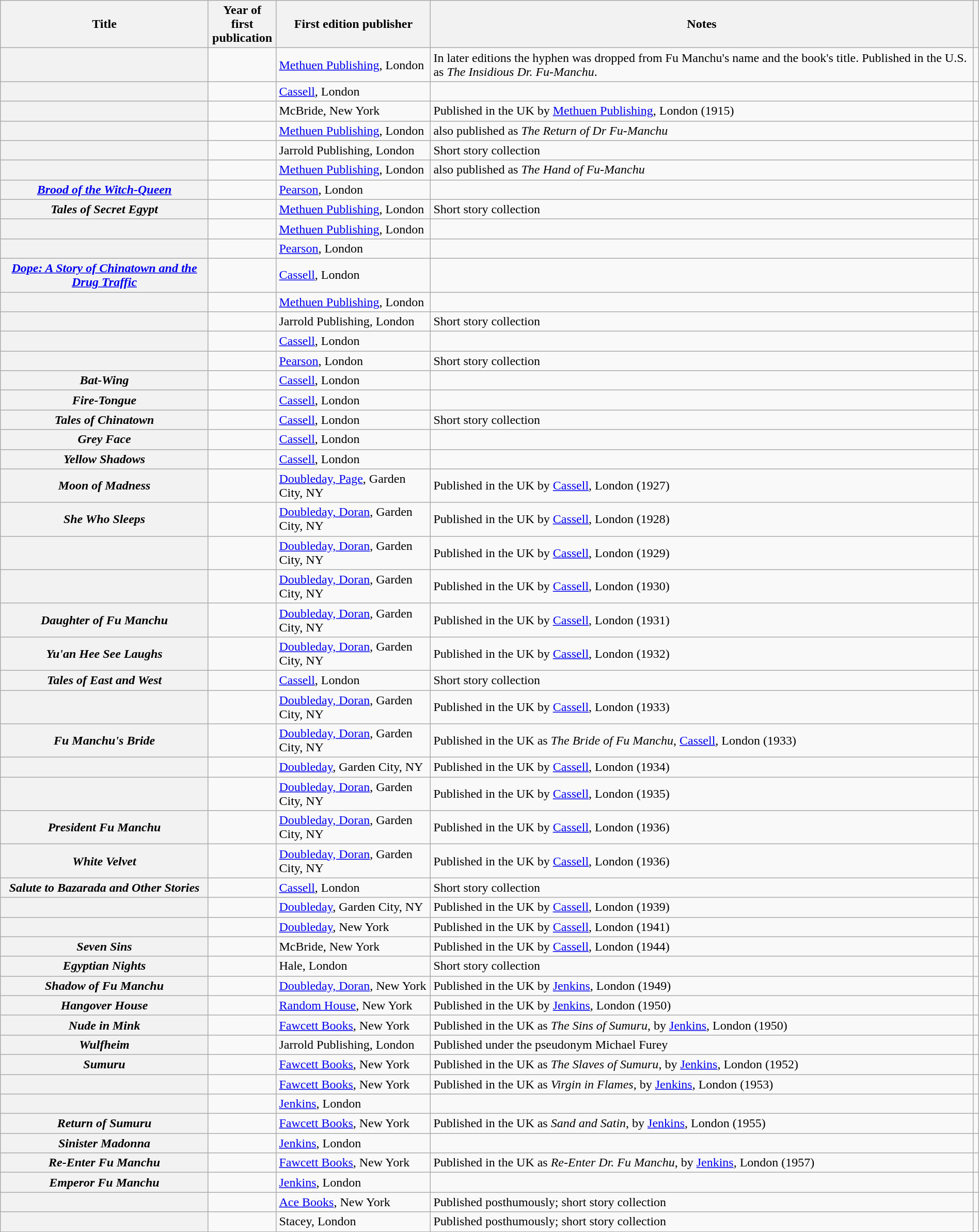<table class="wikitable plainrowheaders sortable" style="margin-right: 0;">
<tr>
<th scope="col">Title</th>
<th scope="col">Year of first<br>publication</th>
<th scope="col">First edition publisher</th>
<th scope="col" class="unsortable">Notes</th>
<th scope="col" class="unsortable"></th>
</tr>
<tr>
<th scope="row"></th>
<td></td>
<td><a href='#'>Methuen Publishing</a>, London</td>
<td>In later editions the hyphen was dropped from Fu Manchu's name and the book's title. Published in the U.S. as <em>The Insidious Dr. Fu-Manchu</em>.</td>
<td style="text-align: center;"></td>
</tr>
<tr>
<th scope="row"></th>
<td></td>
<td><a href='#'>Cassell</a>, London</td>
<td></td>
<td style="text-align: center;"></td>
</tr>
<tr>
<th scope="row"></th>
<td></td>
<td>McBride, New York</td>
<td>Published in the UK by <a href='#'>Methuen Publishing</a>, London (1915)</td>
<td style="text-align: center;"></td>
</tr>
<tr>
<th scope="row"></th>
<td></td>
<td><a href='#'>Methuen Publishing</a>, London</td>
<td>also published as <em>The Return of Dr Fu-Manchu</em></td>
<td style="text-align: center;"></td>
</tr>
<tr>
<th scope="row"></th>
<td></td>
<td>Jarrold Publishing, London</td>
<td>Short story collection</td>
<td style="text-align: center;"></td>
</tr>
<tr>
<th scope="row"></th>
<td></td>
<td><a href='#'>Methuen Publishing</a>, London</td>
<td>also published as <em>The Hand of Fu-Manchu</em></td>
<td style="text-align: center;"></td>
</tr>
<tr>
<th scope="row"><em><a href='#'>Brood of the Witch-Queen</a></em></th>
<td></td>
<td><a href='#'>Pearson</a>, London</td>
<td></td>
<td style="text-align: center;"></td>
</tr>
<tr>
<th scope="row"><em>Tales of Secret Egypt</em></th>
<td></td>
<td><a href='#'>Methuen Publishing</a>, London</td>
<td>Short story collection</td>
<td style="text-align: center;"></td>
</tr>
<tr>
<th scope="row"></th>
<td></td>
<td><a href='#'>Methuen Publishing</a>, London</td>
<td></td>
<td style="text-align: center;"></td>
</tr>
<tr>
<th scope="row"></th>
<td></td>
<td><a href='#'>Pearson</a>, London</td>
<td></td>
<td style="text-align: center;"></td>
</tr>
<tr>
<th scope="row"><em><a href='#'>Dope: A Story of Chinatown and the Drug Traffic</a></em></th>
<td></td>
<td><a href='#'>Cassell</a>, London</td>
<td></td>
<td style="text-align: center;"></td>
</tr>
<tr>
<th scope="row"></th>
<td></td>
<td><a href='#'>Methuen Publishing</a>, London</td>
<td></td>
<td style="text-align: center;"></td>
</tr>
<tr>
<th scope="row"></th>
<td></td>
<td>Jarrold Publishing, London</td>
<td>Short story collection</td>
<td style="text-align: center;"></td>
</tr>
<tr>
<th scope="row"></th>
<td></td>
<td><a href='#'>Cassell</a>, London</td>
<td></td>
<td style="text-align: center;"></td>
</tr>
<tr>
<th scope="row"></th>
<td></td>
<td><a href='#'>Pearson</a>, London</td>
<td>Short story collection</td>
<td style="text-align: center;"></td>
</tr>
<tr>
<th scope="row"><em>Bat-Wing</em></th>
<td></td>
<td><a href='#'>Cassell</a>, London</td>
<td></td>
<td style="text-align: center;"></td>
</tr>
<tr>
<th scope="row"><em>Fire-Tongue</em></th>
<td></td>
<td><a href='#'>Cassell</a>, London</td>
<td></td>
<td style="text-align: center;"></td>
</tr>
<tr>
<th scope="row"><em>Tales of Chinatown</em></th>
<td></td>
<td><a href='#'>Cassell</a>, London</td>
<td>Short story collection</td>
<td style="text-align: center;"></td>
</tr>
<tr>
<th scope="row"><em>Grey Face</em></th>
<td></td>
<td><a href='#'>Cassell</a>, London</td>
<td></td>
<td style="text-align: center;"></td>
</tr>
<tr>
<th scope="row"><em>Yellow Shadows</em></th>
<td></td>
<td><a href='#'>Cassell</a>, London</td>
<td></td>
<td style="text-align: center;"></td>
</tr>
<tr>
<th scope="row"><em>Moon of Madness</em></th>
<td></td>
<td><a href='#'>Doubleday, Page</a>, Garden City, NY</td>
<td>Published in the UK by <a href='#'>Cassell</a>, London (1927)</td>
<td style="text-align: center;"></td>
</tr>
<tr>
<th scope="row"><em>She Who Sleeps</em></th>
<td></td>
<td><a href='#'>Doubleday, Doran</a>, Garden City, NY</td>
<td>Published in the UK by <a href='#'>Cassell</a>, London (1928)</td>
<td style="text-align: center;"></td>
</tr>
<tr>
<th scope="row"></th>
<td></td>
<td><a href='#'>Doubleday, Doran</a>, Garden City, NY</td>
<td>Published in the UK by <a href='#'>Cassell</a>, London (1929)</td>
<td style="text-align: center;"></td>
</tr>
<tr>
<th scope="row"></th>
<td></td>
<td><a href='#'>Doubleday, Doran</a>, Garden City, NY</td>
<td>Published in the UK by <a href='#'>Cassell</a>, London (1930)</td>
<td style="text-align: center;"></td>
</tr>
<tr>
<th scope="row"><em>Daughter of Fu Manchu</em></th>
<td></td>
<td><a href='#'>Doubleday, Doran</a>, Garden City, NY</td>
<td>Published in the UK by <a href='#'>Cassell</a>, London (1931)</td>
<td style="text-align: center;"></td>
</tr>
<tr>
<th scope="row"><em>Yu'an Hee See Laughs</em></th>
<td></td>
<td><a href='#'>Doubleday, Doran</a>, Garden City, NY</td>
<td>Published in the UK by <a href='#'>Cassell</a>, London (1932)</td>
<td style="text-align: center;"></td>
</tr>
<tr>
<th scope="row"><em>Tales of East and West</em></th>
<td></td>
<td><a href='#'>Cassell</a>, London</td>
<td>Short story collection</td>
<td style="text-align: center;"></td>
</tr>
<tr>
<th scope="row"></th>
<td></td>
<td><a href='#'>Doubleday, Doran</a>, Garden City, NY</td>
<td>Published in the UK by <a href='#'>Cassell</a>, London (1933)</td>
<td style="text-align: center;"></td>
</tr>
<tr>
<th scope="row"><em>Fu Manchu's Bride</em></th>
<td></td>
<td><a href='#'>Doubleday, Doran</a>, Garden City, NY</td>
<td>Published in the UK as <em>The Bride of Fu Manchu</em>, <a href='#'>Cassell</a>, London (1933)</td>
<td style="text-align: center;"></td>
</tr>
<tr>
<th scope="row"></th>
<td></td>
<td><a href='#'>Doubleday</a>, Garden City, NY</td>
<td>Published in the UK by <a href='#'>Cassell</a>, London (1934)</td>
<td style="text-align: center;"></td>
</tr>
<tr>
<th scope="row"></th>
<td></td>
<td><a href='#'>Doubleday, Doran</a>, Garden City, NY</td>
<td>Published in the UK by <a href='#'>Cassell</a>, London (1935)</td>
<td style="text-align: center;"></td>
</tr>
<tr>
<th scope="row"><em>President Fu Manchu</em></th>
<td></td>
<td><a href='#'>Doubleday, Doran</a>, Garden City, NY</td>
<td>Published in the UK by <a href='#'>Cassell</a>, London (1936)</td>
<td style="text-align: center;"></td>
</tr>
<tr>
<th scope="row"><em>White Velvet</em></th>
<td></td>
<td><a href='#'>Doubleday, Doran</a>, Garden City, NY</td>
<td>Published in the UK by <a href='#'>Cassell</a>, London (1936)</td>
<td style="text-align: center;"></td>
</tr>
<tr>
<th scope="row"><em>Salute to Bazarada and Other Stories</em></th>
<td></td>
<td><a href='#'>Cassell</a>, London</td>
<td>Short story collection</td>
<td style="text-align: center;"></td>
</tr>
<tr>
<th scope="row"></th>
<td></td>
<td><a href='#'>Doubleday</a>, Garden City, NY</td>
<td>Published in the UK by <a href='#'>Cassell</a>, London (1939)</td>
<td style="text-align: center;"></td>
</tr>
<tr>
<th scope="row"></th>
<td></td>
<td><a href='#'>Doubleday</a>, New York</td>
<td>Published in the UK by <a href='#'>Cassell</a>, London (1941)</td>
<td style="text-align: center;"></td>
</tr>
<tr>
<th scope="row"><em>Seven Sins</em></th>
<td></td>
<td>McBride, New York</td>
<td>Published in the UK by <a href='#'>Cassell</a>, London (1944)</td>
<td style="text-align: center;"></td>
</tr>
<tr>
<th scope="row"><em>Egyptian Nights</em></th>
<td></td>
<td>Hale, London</td>
<td>Short story collection</td>
<td style="text-align: center;"></td>
</tr>
<tr>
<th scope="row"><em>Shadow of Fu Manchu</em></th>
<td></td>
<td><a href='#'>Doubleday, Doran</a>, New York</td>
<td>Published in the UK by <a href='#'>Jenkins</a>, London (1949)</td>
<td style="text-align: center;"></td>
</tr>
<tr>
<th scope="row"><em>Hangover House</em></th>
<td></td>
<td><a href='#'>Random House</a>, New York</td>
<td>Published in the UK by <a href='#'>Jenkins</a>, London (1950)</td>
<td style="text-align: center;"></td>
</tr>
<tr>
<th scope="row"><em>Nude in Mink</em></th>
<td></td>
<td><a href='#'>Fawcett Books</a>, New York</td>
<td>Published in the UK as <em>The Sins of Sumuru</em>, by <a href='#'>Jenkins</a>, London (1950)</td>
<td style="text-align: center;"></td>
</tr>
<tr>
<th scope="row"><em>Wulfheim</em></th>
<td></td>
<td>Jarrold Publishing, London</td>
<td>Published under the pseudonym Michael Furey</td>
<td style="text-align: center;"></td>
</tr>
<tr>
<th scope="row"><em>Sumuru</em></th>
<td></td>
<td><a href='#'>Fawcett Books</a>, New York</td>
<td>Published in the UK as <em>The Slaves of Sumuru</em>, by <a href='#'>Jenkins</a>, London (1952)</td>
<td style="text-align: center;"></td>
</tr>
<tr>
<th scope="row"></th>
<td></td>
<td><a href='#'>Fawcett Books</a>, New York</td>
<td>Published in the UK as <em>Virgin in Flames</em>, by <a href='#'>Jenkins</a>, London (1953)</td>
<td style="text-align: center;"></td>
</tr>
<tr>
<th scope="row"></th>
<td></td>
<td><a href='#'>Jenkins</a>, London</td>
<td></td>
<td style="text-align: center;"></td>
</tr>
<tr>
<th scope="row"><em>Return of Sumuru</em></th>
<td></td>
<td><a href='#'>Fawcett Books</a>, New York</td>
<td>Published in the UK as <em>Sand and Satin</em>, by <a href='#'>Jenkins</a>, London (1955)</td>
<td style="text-align: center;"></td>
</tr>
<tr>
<th scope="row"><em>Sinister Madonna</em></th>
<td></td>
<td><a href='#'>Jenkins</a>, London</td>
<td></td>
<td style="text-align: center;"></td>
</tr>
<tr>
<th scope="row"><em>Re-Enter Fu Manchu</em></th>
<td></td>
<td><a href='#'>Fawcett Books</a>, New York</td>
<td>Published in the UK as <em>Re-Enter Dr. Fu Manchu</em>, by <a href='#'>Jenkins</a>, London (1957)</td>
<td style="text-align: center;"></td>
</tr>
<tr>
<th scope="row"><em>Emperor Fu Manchu</em></th>
<td></td>
<td><a href='#'>Jenkins</a>, London</td>
<td></td>
<td style="text-align: center;"></td>
</tr>
<tr>
<th scope="row"></th>
<td></td>
<td><a href='#'>Ace Books</a>, New York</td>
<td>Published posthumously; short story collection</td>
<td style="text-align: center;"></td>
</tr>
<tr>
<th scope="row"></th>
<td></td>
<td>Stacey, London</td>
<td>Published posthumously; short story collection</td>
<td style="text-align: center;"></td>
</tr>
</table>
